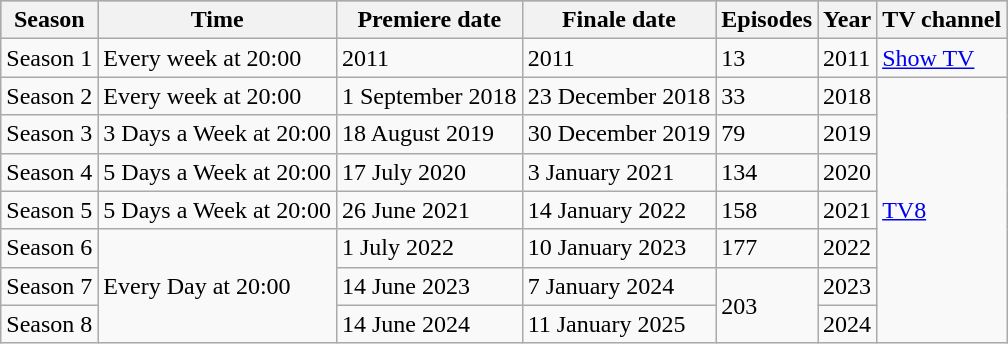<table class="wikitable">
<tr bgcolor="#b0b0bo">
<th>Season</th>
<th>Time</th>
<th>Premiere date</th>
<th>Finale date</th>
<th>Episodes</th>
<th>Year</th>
<th>TV channel</th>
</tr>
<tr>
<td>Season 1</td>
<td>Every week at 20:00</td>
<td>2011</td>
<td>2011</td>
<td>13</td>
<td>2011</td>
<td><a href='#'>Show TV</a></td>
</tr>
<tr>
<td>Season 2</td>
<td>Every week at 20:00</td>
<td>1 September 2018</td>
<td>23 December 2018</td>
<td>33</td>
<td>2018</td>
<td rowspan="7"><a href='#'>TV8</a></td>
</tr>
<tr>
<td>Season 3</td>
<td>3 Days a Week at 20:00</td>
<td>18 August 2019</td>
<td>30 December 2019</td>
<td>79</td>
<td>2019</td>
</tr>
<tr>
<td>Season 4</td>
<td>5 Days a Week at 20:00</td>
<td>17 July 2020</td>
<td>3 January 2021</td>
<td>134</td>
<td>2020</td>
</tr>
<tr>
<td>Season 5</td>
<td>5 Days a Week at 20:00</td>
<td>26 June 2021</td>
<td>14 January 2022</td>
<td>158</td>
<td>2021</td>
</tr>
<tr>
<td>Season 6</td>
<td rowspan="3">Every Day at 20:00</td>
<td>1 July 2022</td>
<td>10 January 2023</td>
<td>177</td>
<td>2022</td>
</tr>
<tr>
<td>Season 7</td>
<td>14 June 2023</td>
<td>7 January 2024</td>
<td rowspan="2">203</td>
<td>2023</td>
</tr>
<tr>
<td>Season 8</td>
<td>14 June 2024</td>
<td>11 January 2025</td>
<td>2024</td>
</tr>
</table>
